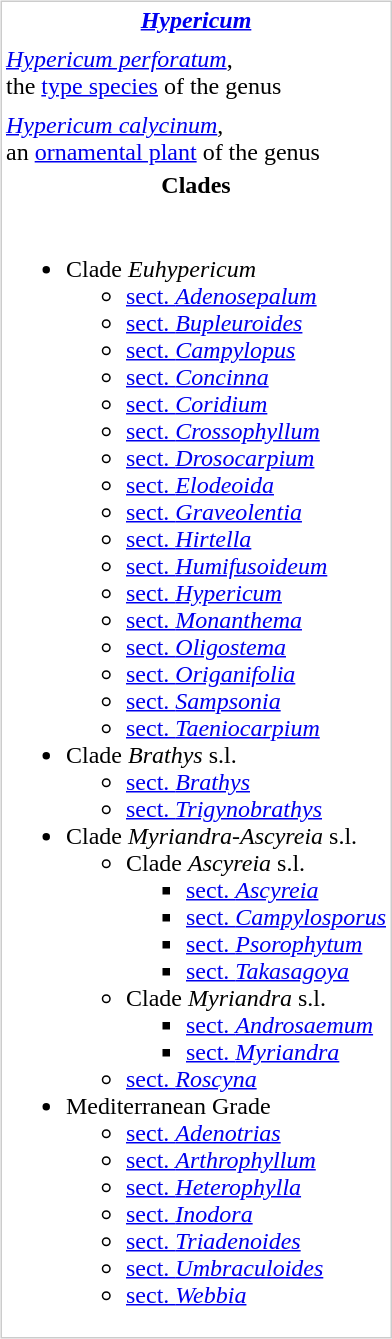<table style="float: right; margin-left: 1em; border: 1px solid #ccc; margin-top: 5px;">
<tr>
<td style="text-align: center;"><strong><em><a href='#'>Hypericum</a></em></strong></td>
</tr>
<tr>
<td></td>
</tr>
<tr>
<td><em><a href='#'>Hypericum perforatum</a></em>,<br>the <a href='#'>type species</a> of the genus</td>
</tr>
<tr>
<td></td>
</tr>
<tr>
<td><em><a href='#'>Hypericum calycinum</a></em>,<br>an  <a href='#'>ornamental plant</a> of the genus</td>
</tr>
<tr>
<td style="text-align: center;"><strong>Clades</strong></td>
</tr>
<tr>
<td><br><ul><li>Clade <em>Euhypericum</em><ul><li><a href='#'>sect. <em>Adenosepalum</em></a></li><li><a href='#'>sect. <em>Bupleuroides</em></a></li><li><a href='#'>sect. <em>Campylopus</em></a></li><li><a href='#'>sect. <em>Concinna</em></a></li><li><a href='#'>sect. <em>Coridium</em></a></li><li><a href='#'>sect. <em>Crossophyllum</em></a></li><li><a href='#'>sect. <em>Drosocarpium</em></a></li><li><a href='#'>sect. <em>Elodeoida</em></a></li><li><a href='#'>sect. <em>Graveolentia</em></a></li><li><a href='#'>sect. <em>Hirtella</em></a></li><li><a href='#'>sect. <em>Humifusoideum</em></a></li><li><a href='#'>sect. <em>Hypericum</em></a></li><li><a href='#'>sect. <em>Monanthema</em></a></li><li><a href='#'>sect. <em>Oligostema</em></a></li><li><a href='#'>sect. <em>Origanifolia</em></a></li><li><a href='#'>sect. <em>Sampsonia</em></a></li><li><a href='#'>sect. <em>Taeniocarpium</em></a></li></ul></li><li>Clade <em>Brathys</em> s.l.<ul><li><a href='#'>sect. <em>Brathys</em></a></li><li><a href='#'>sect. <em>Trigynobrathys</em></a></li></ul></li><li>Clade <em>Myriandra</em>-<em>Ascyreia</em> s.l.<ul><li>Clade <em>Ascyreia</em> s.l.<ul><li><a href='#'>sect. <em>Ascyreia</em></a></li><li><a href='#'>sect. <em>Campylosporus</em></a></li><li><a href='#'>sect. <em>Psorophytum</em></a></li><li><a href='#'>sect. <em>Takasagoya</em></a></li></ul></li><li>Clade <em>Myriandra</em> s.l.<ul><li><a href='#'>sect. <em>Androsaemum</em></a></li><li><a href='#'>sect. <em>Myriandra</em></a></li></ul></li><li><a href='#'>sect. <em>Roscyna</em></a></li></ul></li><li>Mediterranean Grade<ul><li><a href='#'>sect. <em>Adenotrias</em></a></li><li><a href='#'>sect. <em>Arthrophyllum</em></a></li><li><a href='#'>sect. <em>Heterophylla</em></a></li><li><a href='#'>sect. <em>Inodora</em></a></li><li><a href='#'>sect. <em>Triadenoides</em></a></li><li><a href='#'>sect. <em>Umbraculoides</em></a></li><li><a href='#'>sect. <em>Webbia</em></a></li></ul></li></ul></td>
</tr>
</table>
